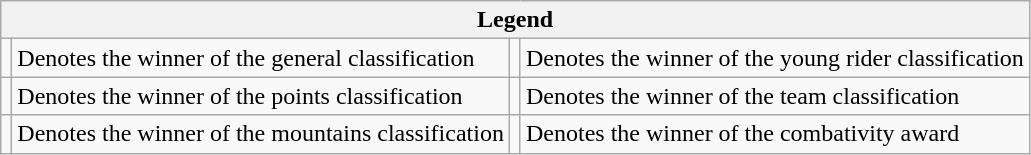<table class="wikitable">
<tr>
<th colspan="4">Legend</th>
</tr>
<tr>
<td></td>
<td>Denotes the winner of the general classification</td>
<td></td>
<td>Denotes the winner of the young rider classification</td>
</tr>
<tr>
<td></td>
<td>Denotes the winner of the points classification</td>
<td></td>
<td>Denotes the winner of the team classification</td>
</tr>
<tr>
<td></td>
<td>Denotes the winner of the mountains classification</td>
<td></td>
<td>Denotes the winner of the combativity award</td>
</tr>
</table>
